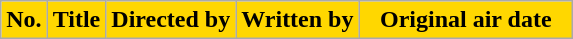<table class="wikitable" style="background:#fff;">
<tr>
<th style="background:#FFD700; width:20px">No.</th>
<th style="background:#FFD700;">Title</th>
<th style="background:#FFD700;">Directed by</th>
<th style="background:#FFD700;">Written by</th>
<th style="background:#FFD700; width:135px">Original air date<br>











</th>
</tr>
</table>
